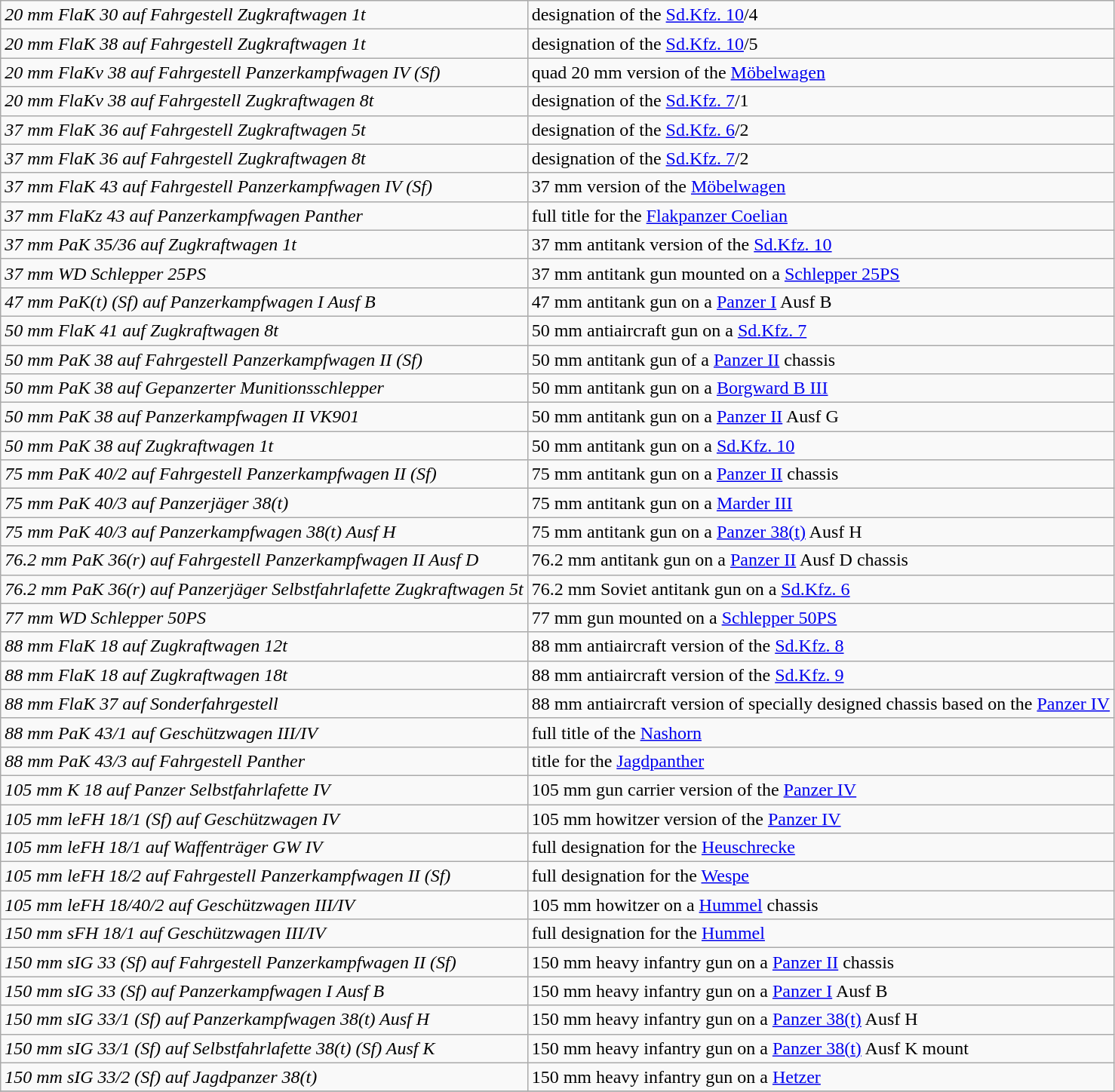<table class="wikitable">
<tr>
<td><em>20 mm FlaK 30 auf Fahrgestell Zugkraftwagen 1t</em></td>
<td>designation of the <a href='#'>Sd.Kfz. 10</a>/4</td>
</tr>
<tr>
<td><em>20 mm FlaK 38 auf Fahrgestell Zugkraftwagen 1t</em></td>
<td>designation of the <a href='#'>Sd.Kfz. 10</a>/5</td>
</tr>
<tr>
<td><em>20 mm FlaKv 38 auf Fahrgestell Panzerkampfwagen IV (Sf)</em></td>
<td>quad 20 mm version of the <a href='#'>Möbelwagen</a></td>
</tr>
<tr>
<td><em>20 mm FlaKv 38 auf Fahrgestell Zugkraftwagen 8t</em></td>
<td>designation of the <a href='#'>Sd.Kfz. 7</a>/1</td>
</tr>
<tr>
<td><em>37 mm FlaK 36 auf Fahrgestell Zugkraftwagen 5t</em></td>
<td>designation of the <a href='#'>Sd.Kfz. 6</a>/2</td>
</tr>
<tr>
<td><em>37 mm FlaK 36 auf Fahrgestell Zugkraftwagen 8t</em></td>
<td>designation of the <a href='#'>Sd.Kfz. 7</a>/2</td>
</tr>
<tr>
<td><em>37 mm FlaK 43 auf Fahrgestell Panzerkampfwagen IV (Sf)</em></td>
<td>37 mm version of the <a href='#'>Möbelwagen</a></td>
</tr>
<tr>
<td><em>37 mm FlaKz 43 auf Panzerkampfwagen Panther</em></td>
<td>full title for the <a href='#'>Flakpanzer Coelian</a></td>
</tr>
<tr>
<td><em>37 mm PaK 35/36 auf Zugkraftwagen 1t</em></td>
<td>37 mm antitank version of the <a href='#'>Sd.Kfz. 10</a></td>
</tr>
<tr>
<td><em>37 mm WD Schlepper 25PS</em></td>
<td>37 mm antitank gun mounted on a <a href='#'>Schlepper 25PS</a></td>
</tr>
<tr>
<td><em>47 mm PaK(t) (Sf) auf Panzerkampfwagen I Ausf B</em></td>
<td>47 mm antitank gun on a <a href='#'>Panzer I</a> Ausf B</td>
</tr>
<tr>
<td><em>50 mm FlaK 41 auf Zugkraftwagen 8t</em></td>
<td>50 mm antiaircraft gun on a <a href='#'>Sd.Kfz. 7</a></td>
</tr>
<tr>
<td><em>50 mm PaK 38 auf Fahrgestell Panzerkampfwagen II (Sf)</em></td>
<td>50 mm antitank gun of a <a href='#'>Panzer II</a> chassis</td>
</tr>
<tr>
<td><em>50 mm PaK 38 auf Gepanzerter Munitionsschlepper</em></td>
<td>50 mm antitank gun on a <a href='#'>Borgward B III</a></td>
</tr>
<tr>
<td><em>50 mm PaK 38 auf Panzerkampfwagen II VK901</em></td>
<td>50 mm antitank gun on a <a href='#'>Panzer II</a> Ausf G</td>
</tr>
<tr>
<td><em>50 mm PaK 38 auf Zugkraftwagen 1t</em></td>
<td>50 mm antitank gun on a <a href='#'>Sd.Kfz. 10</a></td>
</tr>
<tr>
<td><em>75 mm PaK 40/2 auf Fahrgestell Panzerkampfwagen II (Sf)</em></td>
<td>75 mm antitank gun on a <a href='#'>Panzer II</a> chassis</td>
</tr>
<tr>
<td><em>75 mm PaK 40/3 auf Panzerjäger 38(t)</em></td>
<td>75 mm antitank gun on a <a href='#'>Marder III</a></td>
</tr>
<tr>
<td><em>75 mm PaK 40/3 auf Panzerkampfwagen 38(t) Ausf H</em></td>
<td>75 mm antitank gun on a <a href='#'>Panzer 38(t)</a> Ausf H</td>
</tr>
<tr>
<td><em>76.2 mm PaK 36(r) auf Fahrgestell Panzerkampfwagen II Ausf D</em></td>
<td>76.2 mm antitank gun on a <a href='#'>Panzer II</a> Ausf D chassis</td>
</tr>
<tr>
<td><em>76.2 mm PaK 36(r) auf Panzerjäger Selbstfahrlafette Zugkraftwagen 5t</em></td>
<td>76.2 mm Soviet antitank gun on a <a href='#'>Sd.Kfz. 6</a></td>
</tr>
<tr>
<td><em>77 mm WD Schlepper 50PS</em></td>
<td>77 mm gun mounted on a <a href='#'>Schlepper 50PS</a></td>
</tr>
<tr>
<td><em>88 mm FlaK 18 auf Zugkraftwagen 12t</em></td>
<td>88 mm antiaircraft version of the <a href='#'>Sd.Kfz. 8</a></td>
</tr>
<tr>
<td><em>88 mm FlaK 18 auf Zugkraftwagen 18t</em></td>
<td>88 mm antiaircraft version of the <a href='#'>Sd.Kfz. 9</a></td>
</tr>
<tr>
<td><em>88 mm FlaK 37 auf Sonderfahrgestell</em></td>
<td>88 mm antiaircraft version of specially designed chassis based on the <a href='#'>Panzer IV</a></td>
</tr>
<tr>
<td><em>88 mm PaK 43/1 auf Geschützwagen III/IV</em></td>
<td>full title of the <a href='#'>Nashorn</a></td>
</tr>
<tr>
<td><em>88 mm PaK 43/3 auf Fahrgestell Panther</em></td>
<td>title for the <a href='#'>Jagdpanther</a></td>
</tr>
<tr>
<td><em>105 mm K 18 auf Panzer Selbstfahrlafette IV</em></td>
<td>105 mm gun carrier version of the <a href='#'>Panzer IV</a></td>
</tr>
<tr>
<td><em>105 mm leFH 18/1 (Sf) auf Geschützwagen IV</em></td>
<td>105 mm howitzer version of the <a href='#'>Panzer IV</a></td>
</tr>
<tr>
<td><em>105 mm leFH 18/1 auf Waffenträger GW IV</em></td>
<td>full designation for the <a href='#'>Heuschrecke</a></td>
</tr>
<tr>
<td><em>105 mm leFH 18/2 auf Fahrgestell Panzerkampfwagen II (Sf)</em></td>
<td>full designation for the <a href='#'>Wespe</a></td>
</tr>
<tr>
<td><em>105 mm leFH 18/40/2 auf Geschützwagen III/IV</em></td>
<td>105 mm howitzer on a <a href='#'>Hummel</a> chassis</td>
</tr>
<tr>
<td><em>150 mm sFH 18/1 auf Geschützwagen III/IV</em></td>
<td>full designation for the <a href='#'>Hummel</a></td>
</tr>
<tr>
<td><em>150 mm sIG 33 (Sf) auf Fahrgestell Panzerkampfwagen II (Sf)</em></td>
<td>150 mm heavy infantry gun on a <a href='#'>Panzer II</a> chassis</td>
</tr>
<tr>
<td><em>150 mm sIG 33 (Sf) auf Panzerkampfwagen I Ausf B</em></td>
<td>150 mm heavy infantry gun on a <a href='#'>Panzer I</a> Ausf B</td>
</tr>
<tr>
<td><em>150 mm sIG 33/1 (Sf) auf Panzerkampfwagen 38(t) Ausf H</em></td>
<td>150 mm heavy infantry gun on a <a href='#'>Panzer 38(t)</a> Ausf H</td>
</tr>
<tr>
<td><em>150 mm sIG 33/1 (Sf) auf Selbstfahrlafette 38(t) (Sf) Ausf K</em></td>
<td>150 mm heavy infantry gun on a <a href='#'>Panzer 38(t)</a> Ausf K mount</td>
</tr>
<tr>
<td><em>150 mm sIG 33/2 (Sf) auf Jagdpanzer 38(t)</em></td>
<td>150 mm heavy infantry gun on a <a href='#'>Hetzer</a></td>
</tr>
<tr>
</tr>
</table>
